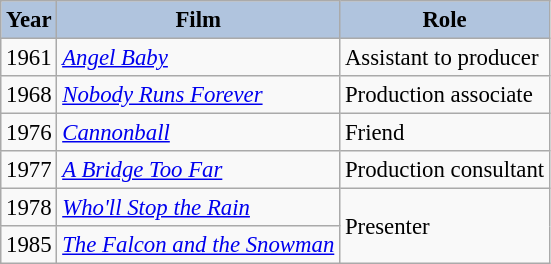<table class="wikitable" style="font-size:95%;">
<tr>
<th style="background:#B0C4DE;">Year</th>
<th style="background:#B0C4DE;">Film</th>
<th style="background:#B0C4DE;">Role</th>
</tr>
<tr>
<td>1961</td>
<td><em><a href='#'>Angel Baby</a></em></td>
<td>Assistant to producer</td>
</tr>
<tr>
<td>1968</td>
<td><em><a href='#'>Nobody Runs Forever</a></em></td>
<td>Production associate</td>
</tr>
<tr>
<td>1976</td>
<td><em><a href='#'>Cannonball</a></em></td>
<td>Friend</td>
</tr>
<tr>
<td>1977</td>
<td><em><a href='#'>A Bridge Too Far</a></em></td>
<td>Production consultant</td>
</tr>
<tr>
<td>1978</td>
<td><em><a href='#'>Who'll Stop the Rain</a></em></td>
<td rowspan=2>Presenter</td>
</tr>
<tr>
<td>1985</td>
<td><em><a href='#'>The Falcon and the Snowman</a></em></td>
</tr>
</table>
